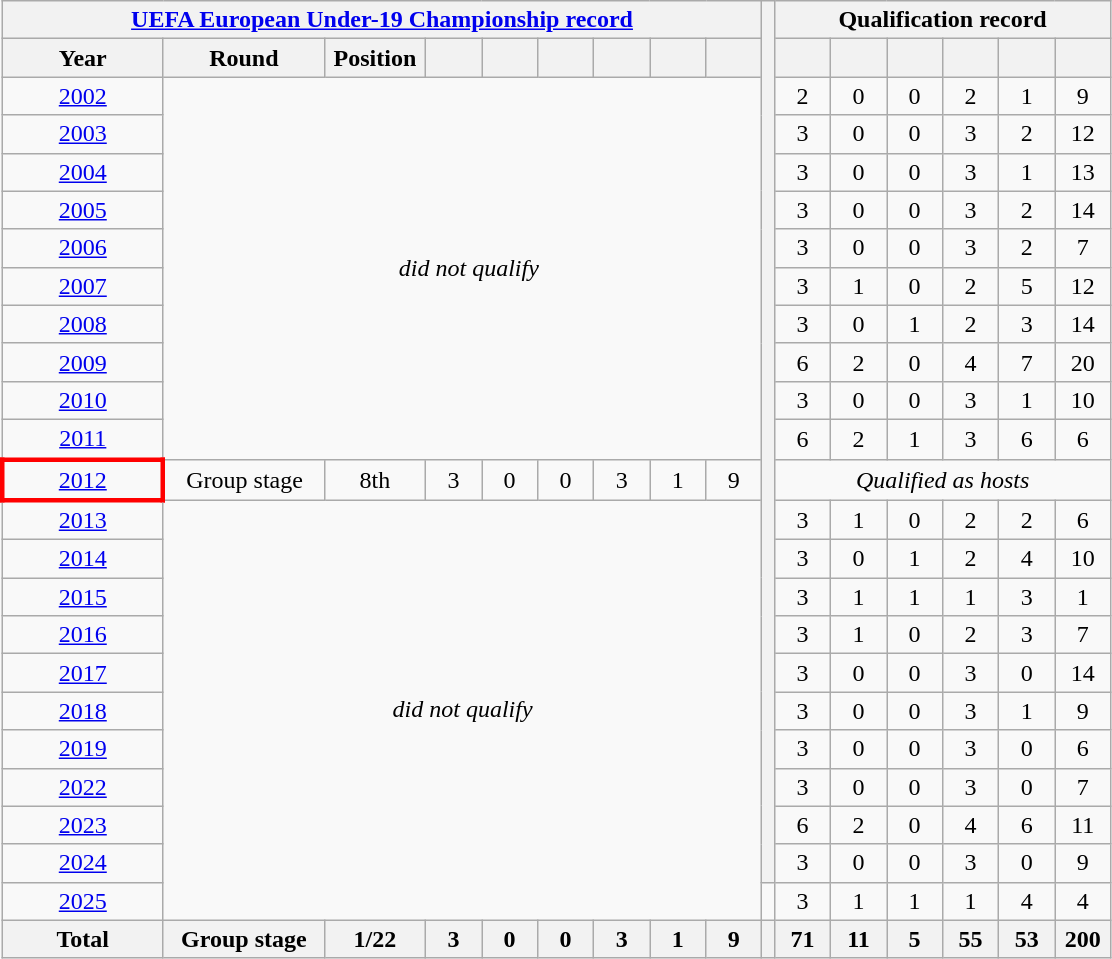<table class="wikitable" style="text-align: center;">
<tr>
<th colspan=9><a href='#'>UEFA European Under-19 Championship record</a></th>
<th width=1 rowspan=23></th>
<th colspan=6>Qualification record</th>
</tr>
<tr>
<th width=100>Year</th>
<th width=100>Round</th>
<th width=60>Position</th>
<th width=30></th>
<th width=30></th>
<th width=30></th>
<th width=30></th>
<th width=30></th>
<th width=30></th>
<th width=30></th>
<th width=30></th>
<th width=30></th>
<th width=30></th>
<th width=30></th>
<th width=30></th>
</tr>
<tr>
<td> <a href='#'>2002</a></td>
<td rowspan=10 colspan=9><em>did not qualify</em></td>
<td>2</td>
<td>0</td>
<td>0</td>
<td>2</td>
<td>1</td>
<td>9</td>
</tr>
<tr>
<td> <a href='#'>2003</a></td>
<td>3</td>
<td>0</td>
<td>0</td>
<td>3</td>
<td>2</td>
<td>12</td>
</tr>
<tr>
<td> <a href='#'>2004</a></td>
<td>3</td>
<td>0</td>
<td>0</td>
<td>3</td>
<td>1</td>
<td>13</td>
</tr>
<tr>
<td> <a href='#'>2005</a></td>
<td>3</td>
<td>0</td>
<td>0</td>
<td>3</td>
<td>2</td>
<td>14</td>
</tr>
<tr>
<td> <a href='#'>2006</a></td>
<td>3</td>
<td>0</td>
<td>0</td>
<td>3</td>
<td>2</td>
<td>7</td>
</tr>
<tr>
<td> <a href='#'>2007</a></td>
<td>3</td>
<td>1</td>
<td>0</td>
<td>2</td>
<td>5</td>
<td>12</td>
</tr>
<tr>
<td> <a href='#'>2008</a></td>
<td>3</td>
<td>0</td>
<td>1</td>
<td>2</td>
<td>3</td>
<td>14</td>
</tr>
<tr>
<td> <a href='#'>2009</a></td>
<td>6</td>
<td>2</td>
<td>0</td>
<td>4</td>
<td>7</td>
<td>20</td>
</tr>
<tr>
<td> <a href='#'>2010</a></td>
<td>3</td>
<td>0</td>
<td>0</td>
<td>3</td>
<td>1</td>
<td>10</td>
</tr>
<tr>
<td> <a href='#'>2011</a></td>
<td>6</td>
<td>2</td>
<td>1</td>
<td>3</td>
<td>6</td>
<td>6</td>
</tr>
<tr>
<td style="border: 3px solid red"> <a href='#'>2012</a></td>
<td>Group stage</td>
<td>8th</td>
<td>3</td>
<td>0</td>
<td>0</td>
<td>3</td>
<td>1</td>
<td>9</td>
<td colspan=7><em>Qualified as hosts</em></td>
</tr>
<tr>
<td> <a href='#'>2013</a></td>
<td rowspan=11 colspan=8><em>did not qualify</em></td>
<td>3</td>
<td>1</td>
<td>0</td>
<td>2</td>
<td>2</td>
<td>6</td>
</tr>
<tr>
<td> <a href='#'>2014</a></td>
<td>3</td>
<td>0</td>
<td>1</td>
<td>2</td>
<td>4</td>
<td>10</td>
</tr>
<tr>
<td> <a href='#'>2015</a></td>
<td>3</td>
<td>1</td>
<td>1</td>
<td>1</td>
<td>3</td>
<td>1</td>
</tr>
<tr>
<td> <a href='#'>2016</a></td>
<td>3</td>
<td>1</td>
<td>0</td>
<td>2</td>
<td>3</td>
<td>7</td>
</tr>
<tr>
<td> <a href='#'>2017</a></td>
<td>3</td>
<td>0</td>
<td>0</td>
<td>3</td>
<td>0</td>
<td>14</td>
</tr>
<tr>
<td> <a href='#'>2018</a></td>
<td>3</td>
<td>0</td>
<td>0</td>
<td>3</td>
<td>1</td>
<td>9</td>
</tr>
<tr>
<td> <a href='#'>2019</a></td>
<td>3</td>
<td>0</td>
<td>0</td>
<td>3</td>
<td>0</td>
<td>6</td>
</tr>
<tr>
<td> <a href='#'>2022</a></td>
<td>3</td>
<td>0</td>
<td>0</td>
<td>3</td>
<td>0</td>
<td>7</td>
</tr>
<tr>
<td> <a href='#'>2023</a></td>
<td>6</td>
<td>2</td>
<td>0</td>
<td>4</td>
<td>6</td>
<td>11</td>
</tr>
<tr>
<td> <a href='#'>2024</a></td>
<td>3</td>
<td>0</td>
<td>0</td>
<td>3</td>
<td>0</td>
<td>9</td>
</tr>
<tr>
<td> <a href='#'>2025</a></td>
<td></td>
<td>3</td>
<td>1</td>
<td>1</td>
<td>1</td>
<td>4</td>
<td>4</td>
</tr>
<tr>
<th>Total</th>
<th>Group stage</th>
<th>1/22</th>
<th>3</th>
<th>0</th>
<th>0</th>
<th>3</th>
<th>1</th>
<th>9</th>
<th></th>
<th>71</th>
<th>11</th>
<th>5</th>
<th>55</th>
<th>53</th>
<th>200</th>
</tr>
</table>
